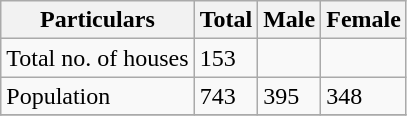<table class="wikitable sortable">
<tr>
<th>Particulars</th>
<th>Total</th>
<th>Male</th>
<th>Female</th>
</tr>
<tr>
<td>Total no. of houses</td>
<td>153</td>
<td></td>
<td></td>
</tr>
<tr>
<td>Population</td>
<td>743</td>
<td>395</td>
<td>348</td>
</tr>
<tr>
</tr>
</table>
